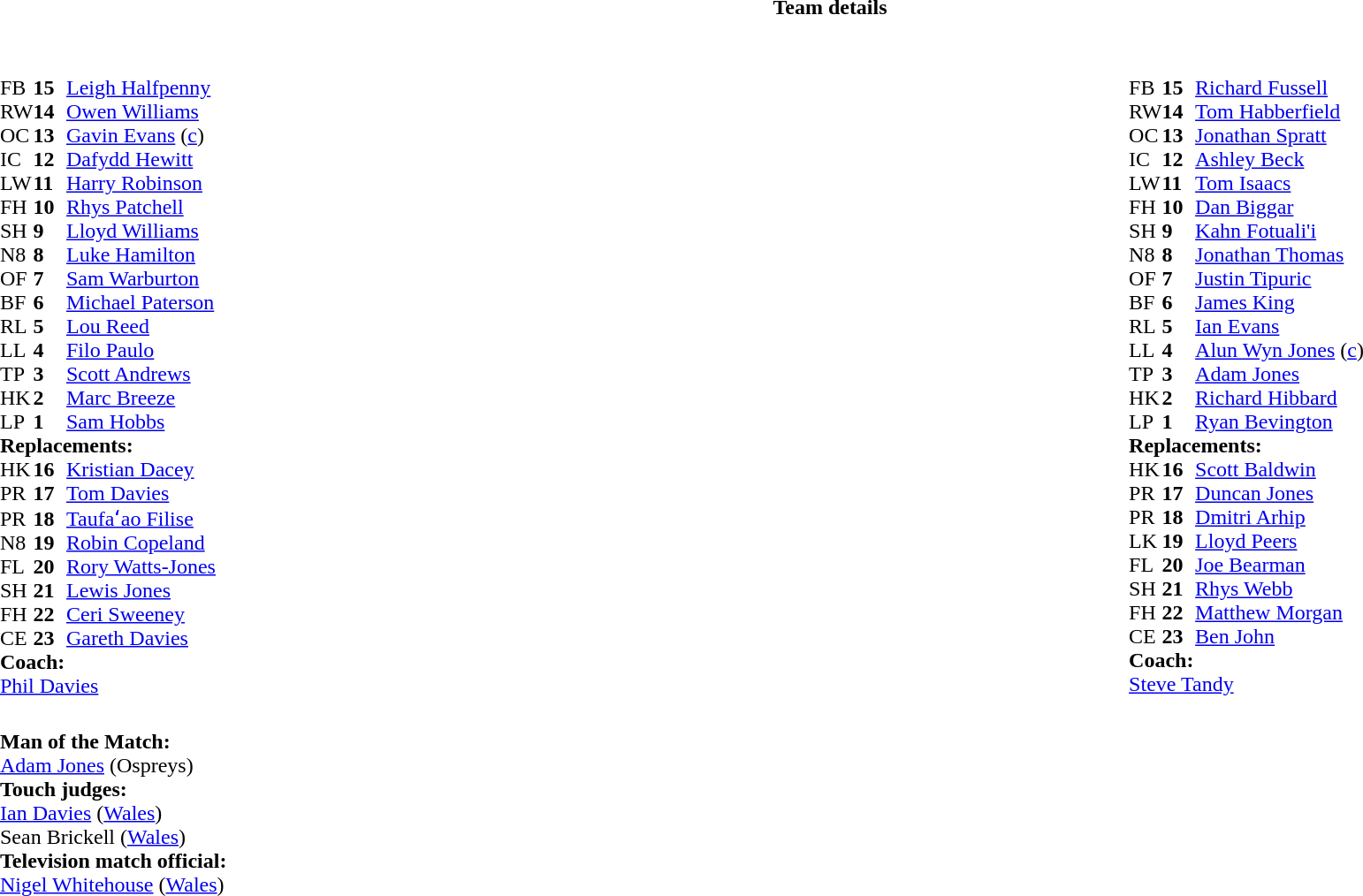<table border="0" width="100%" class="collapsible collapsed">
<tr>
<th>Team details</th>
</tr>
<tr>
<td><br><table width="100%">
<tr>
<td valign="top" width="50%"><br><table style="font-size: 100%" cellspacing="0" cellpadding="0">
<tr>
<th width="25"></th>
<th width="25"></th>
</tr>
<tr>
<td>FB</td>
<td><strong>15</strong></td>
<td> <a href='#'>Leigh Halfpenny</a></td>
</tr>
<tr>
<td>RW</td>
<td><strong>14</strong></td>
<td> <a href='#'>Owen Williams</a></td>
</tr>
<tr>
<td>OC</td>
<td><strong>13</strong></td>
<td> <a href='#'>Gavin Evans</a> (<a href='#'>c</a>)</td>
<td></td>
<td colspan=2></td>
</tr>
<tr>
<td>IC</td>
<td><strong>12</strong></td>
<td> <a href='#'>Dafydd Hewitt</a></td>
</tr>
<tr>
<td>LW</td>
<td><strong>11</strong></td>
<td> <a href='#'>Harry Robinson</a></td>
</tr>
<tr>
<td>FH</td>
<td><strong>10</strong></td>
<td> <a href='#'>Rhys Patchell</a></td>
</tr>
<tr>
<td>SH</td>
<td><strong>9</strong></td>
<td> <a href='#'>Lloyd Williams</a></td>
<td></td>
<td></td>
<td></td>
<td></td>
</tr>
<tr>
<td>N8</td>
<td><strong>8</strong></td>
<td> <a href='#'>Luke Hamilton</a></td>
<td></td>
<td></td>
</tr>
<tr>
<td>OF</td>
<td><strong>7</strong></td>
<td> <a href='#'>Sam Warburton</a></td>
</tr>
<tr>
<td>BF</td>
<td><strong>6</strong></td>
<td> <a href='#'>Michael Paterson</a></td>
</tr>
<tr>
<td>RL</td>
<td><strong>5</strong></td>
<td> <a href='#'>Lou Reed</a></td>
</tr>
<tr>
<td>LL</td>
<td><strong>4</strong></td>
<td> <a href='#'>Filo Paulo</a></td>
</tr>
<tr>
<td>TP</td>
<td><strong>3</strong></td>
<td> <a href='#'>Scott Andrews</a></td>
</tr>
<tr>
<td>HK</td>
<td><strong>2</strong></td>
<td> <a href='#'>Marc Breeze</a></td>
<td></td>
<td></td>
</tr>
<tr>
<td>LP</td>
<td><strong>1</strong></td>
<td> <a href='#'>Sam Hobbs</a></td>
<td></td>
<td></td>
</tr>
<tr>
<td colspan=3><strong>Replacements:</strong></td>
</tr>
<tr>
<td>HK</td>
<td><strong>16</strong></td>
<td> <a href='#'>Kristian Dacey</a></td>
<td></td>
<td></td>
</tr>
<tr>
<td>PR</td>
<td><strong>17</strong></td>
<td> <a href='#'>Tom Davies</a></td>
</tr>
<tr>
<td>PR</td>
<td><strong>18</strong></td>
<td> <a href='#'>Taufaʻao Filise</a></td>
<td></td>
<td></td>
</tr>
<tr>
<td>N8</td>
<td><strong>19</strong></td>
<td> <a href='#'>Robin Copeland</a></td>
<td></td>
<td></td>
</tr>
<tr>
<td>FL</td>
<td><strong>20</strong></td>
<td> <a href='#'>Rory Watts-Jones</a></td>
</tr>
<tr>
<td>SH</td>
<td><strong>21</strong></td>
<td> <a href='#'>Lewis Jones</a></td>
<td></td>
<td></td>
<td></td>
<td></td>
</tr>
<tr>
<td>FH</td>
<td><strong>22</strong></td>
<td> <a href='#'>Ceri Sweeney</a></td>
</tr>
<tr>
<td>CE</td>
<td><strong>23</strong></td>
<td> <a href='#'>Gareth Davies</a></td>
</tr>
<tr>
<td colspan=3><strong>Coach:</strong></td>
</tr>
<tr>
<td colspan="4"> <a href='#'>Phil Davies</a></td>
</tr>
</table>
</td>
<td valign="top" width="50%"><br><table style="font-size: 100%" cellspacing="0" cellpadding="0" align="center">
<tr>
<th width="25"></th>
<th width="25"></th>
</tr>
<tr>
<td>FB</td>
<td><strong>15</strong></td>
<td> <a href='#'>Richard Fussell</a></td>
</tr>
<tr>
<td>RW</td>
<td><strong>14</strong></td>
<td> <a href='#'>Tom Habberfield</a></td>
</tr>
<tr>
<td>OC</td>
<td><strong>13</strong></td>
<td> <a href='#'>Jonathan Spratt</a></td>
</tr>
<tr>
<td>IC</td>
<td><strong>12</strong></td>
<td> <a href='#'>Ashley Beck</a></td>
</tr>
<tr>
<td>LW</td>
<td><strong>11</strong></td>
<td> <a href='#'>Tom Isaacs</a></td>
<td></td>
<td></td>
</tr>
<tr>
<td>FH</td>
<td><strong>10</strong></td>
<td> <a href='#'>Dan Biggar</a></td>
</tr>
<tr>
<td>SH</td>
<td><strong>9</strong></td>
<td> <a href='#'>Kahn Fotuali'i</a></td>
</tr>
<tr>
<td>N8</td>
<td><strong>8</strong></td>
<td> <a href='#'>Jonathan Thomas</a></td>
<td></td>
<td></td>
</tr>
<tr>
<td>OF</td>
<td><strong>7</strong></td>
<td> <a href='#'>Justin Tipuric</a></td>
</tr>
<tr>
<td>BF</td>
<td><strong>6</strong></td>
<td> <a href='#'>James King</a></td>
</tr>
<tr>
<td>RL</td>
<td><strong>5</strong></td>
<td> <a href='#'>Ian Evans</a></td>
<td></td>
<td></td>
</tr>
<tr>
<td>LL</td>
<td><strong>4</strong></td>
<td> <a href='#'>Alun Wyn Jones</a> (<a href='#'>c</a>)</td>
</tr>
<tr>
<td>TP</td>
<td><strong>3</strong></td>
<td> <a href='#'>Adam Jones</a></td>
</tr>
<tr>
<td>HK</td>
<td><strong>2</strong></td>
<td> <a href='#'>Richard Hibbard</a></td>
<td></td>
<td></td>
</tr>
<tr>
<td>LP</td>
<td><strong>1</strong></td>
<td> <a href='#'>Ryan Bevington</a></td>
<td></td>
<td></td>
</tr>
<tr>
<td colspan=3><strong>Replacements:</strong></td>
</tr>
<tr>
<td>HK</td>
<td><strong>16</strong></td>
<td> <a href='#'>Scott Baldwin</a></td>
<td></td>
<td></td>
</tr>
<tr>
<td>PR</td>
<td><strong>17</strong></td>
<td> <a href='#'>Duncan Jones</a></td>
<td></td>
<td></td>
</tr>
<tr>
<td>PR</td>
<td><strong>18</strong></td>
<td> <a href='#'>Dmitri Arhip</a></td>
</tr>
<tr>
<td>LK</td>
<td><strong>19</strong></td>
<td> <a href='#'>Lloyd Peers</a></td>
<td></td>
<td></td>
</tr>
<tr>
<td>FL</td>
<td><strong>20</strong></td>
<td> <a href='#'>Joe Bearman</a></td>
<td></td>
<td></td>
</tr>
<tr>
<td>SH</td>
<td><strong>21</strong></td>
<td> <a href='#'>Rhys Webb</a></td>
</tr>
<tr>
<td>FH</td>
<td><strong>22</strong></td>
<td> <a href='#'>Matthew Morgan</a></td>
</tr>
<tr>
<td>CE</td>
<td><strong>23</strong></td>
<td> <a href='#'>Ben John</a></td>
<td></td>
<td></td>
</tr>
<tr>
<td colspan=3><strong>Coach:</strong></td>
</tr>
<tr>
<td colspan="4"> <a href='#'>Steve Tandy</a></td>
</tr>
</table>
</td>
</tr>
</table>
<table width=100% style="font-size: 100%">
<tr>
<td><br><strong>Man of the Match:</strong>
<br> <a href='#'>Adam Jones</a> (Ospreys)<br><strong>Touch judges:</strong>
<br><a href='#'>Ian Davies</a> (<a href='#'>Wales</a>)
<br>Sean Brickell (<a href='#'>Wales</a>)
<br><strong>Television match official:</strong>
<br><a href='#'>Nigel Whitehouse</a> (<a href='#'>Wales</a>)</td>
</tr>
</table>
</td>
</tr>
</table>
